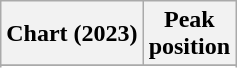<table class="wikitable sortable plainrowheaders" style="text-align:center">
<tr>
<th scope="col">Chart (2023)</th>
<th scope="col">Peak<br> position</th>
</tr>
<tr>
</tr>
<tr>
</tr>
</table>
